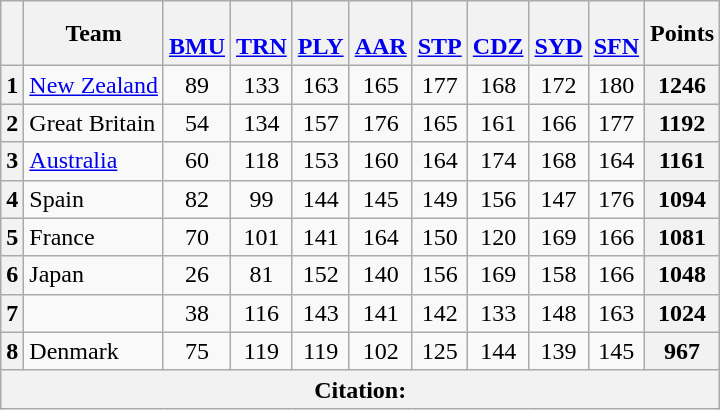<table class="wikitable" style="text-align: center;">
<tr>
<th></th>
<th>Team</th>
<th><br><a href='#'>BMU</a></th>
<th><br><a href='#'>TRN</a></th>
<th><br><a href='#'>PLY</a></th>
<th><br><a href='#'>AAR</a></th>
<th><br><a href='#'>STP</a></th>
<th><br><a href='#'>CDZ</a></th>
<th><br><a href='#'>SYD</a></th>
<th><br><a href='#'>SFN</a></th>
<th>Points</th>
</tr>
<tr>
<th>1</th>
<td align="left"> <a href='#'>New Zealand</a></td>
<td>89</td>
<td>133</td>
<td>163</td>
<td>165</td>
<td>177</td>
<td>168</td>
<td>172</td>
<td>180</td>
<th>1246</th>
</tr>
<tr>
<th>2</th>
<td align="left"> Great Britain</td>
<td>54</td>
<td>134</td>
<td>157</td>
<td>176</td>
<td>165</td>
<td>161</td>
<td>166</td>
<td>177</td>
<th>1192</th>
</tr>
<tr>
<th>3</th>
<td align="left"> <a href='#'>Australia</a></td>
<td>60</td>
<td>118</td>
<td>153</td>
<td>160</td>
<td>164</td>
<td>174</td>
<td>168</td>
<td>164</td>
<th>1161</th>
</tr>
<tr>
<th>4</th>
<td align="left"> Spain</td>
<td>82</td>
<td>99</td>
<td>144</td>
<td>145</td>
<td>149</td>
<td>156</td>
<td>147</td>
<td>176</td>
<th>1094</th>
</tr>
<tr>
<th>5</th>
<td align="left"> France</td>
<td>70</td>
<td>101</td>
<td>141</td>
<td>164</td>
<td>150</td>
<td>120</td>
<td>169</td>
<td>166</td>
<th>1081</th>
</tr>
<tr>
<th>6</th>
<td align="left"> Japan</td>
<td>26</td>
<td>81</td>
<td>152</td>
<td>140</td>
<td>156</td>
<td>169</td>
<td>158</td>
<td>166</td>
<th>1048</th>
</tr>
<tr>
<th>7</th>
<td align="left"></td>
<td>38</td>
<td>116</td>
<td>143</td>
<td>141</td>
<td>142</td>
<td>133</td>
<td>148</td>
<td>163</td>
<th>1024</th>
</tr>
<tr>
<th>8</th>
<td align="left"> Denmark</td>
<td>75</td>
<td>119</td>
<td>119</td>
<td>102</td>
<td>125</td>
<td>144</td>
<td>139</td>
<td>145</td>
<th>967</th>
</tr>
<tr>
<th colspan="11">Citation:</th>
</tr>
</table>
